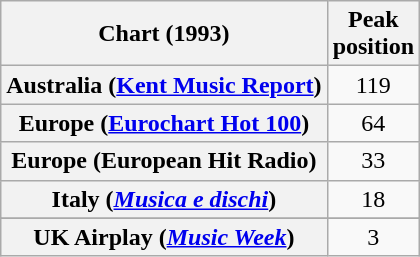<table class="wikitable plainrowheaders" style="text-align:center">
<tr>
<th scope="col">Chart (1993)</th>
<th scope="col">Peak<br>position</th>
</tr>
<tr>
<th scope="row">Australia (<a href='#'>Kent Music Report</a>)</th>
<td>119</td>
</tr>
<tr>
<th scope="row">Europe (<a href='#'>Eurochart Hot 100</a>)</th>
<td>64</td>
</tr>
<tr>
<th scope="row">Europe (European Hit Radio)</th>
<td>33</td>
</tr>
<tr>
<th scope="row">Italy (<em><a href='#'>Musica e dischi</a></em>)</th>
<td align="center">18</td>
</tr>
<tr>
</tr>
<tr>
<th scope="row">UK Airplay (<em><a href='#'>Music Week</a></em>)</th>
<td>3</td>
</tr>
</table>
